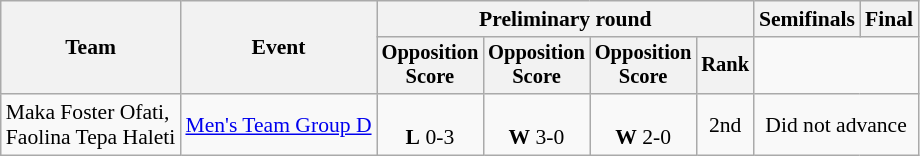<table class=wikitable style=font-size:90%;text-align:center>
<tr>
<th rowspan=2>Team</th>
<th rowspan=2>Event</th>
<th colspan=4>Preliminary round</th>
<th>Semifinals</th>
<th colspan=2>Final</th>
</tr>
<tr style=font-size:95%>
<th>Opposition<br>Score</th>
<th>Opposition<br>Score</th>
<th>Opposition<br>Score</th>
<th>Rank</th>
</tr>
<tr>
<td align=left>Maka Foster Ofati,<br>Faolina Tepa Haleti</td>
<td align=left><a href='#'>Men's Team Group D</a></td>
<td><br> <strong>L</strong> 0-3</td>
<td><br> <strong>W</strong> 3-0</td>
<td><br> <strong>W</strong> 2-0</td>
<td>2nd</td>
<td align=center colspan=3>Did not advance</td>
</tr>
</table>
